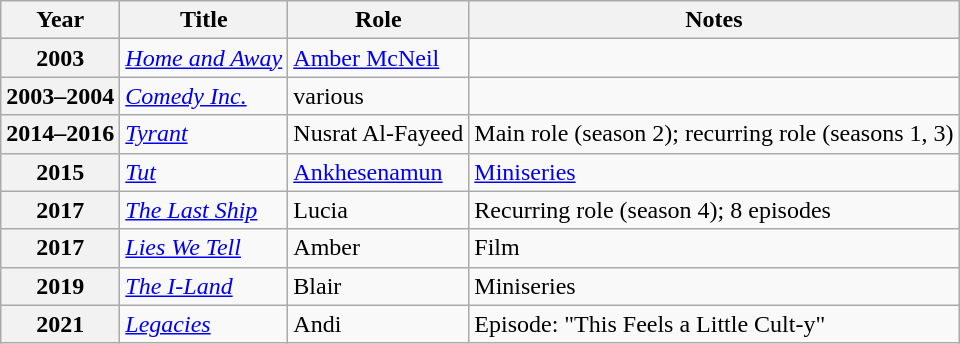<table class="wikitable plainrowheaders sortable">
<tr>
<th scope="col">Year</th>
<th scope="col">Title</th>
<th scope="col">Role</th>
<th scope="col" class="unsortable">Notes</th>
</tr>
<tr>
<th scope="row">2003</th>
<td><em><a href='#'>Home and Away</a></em></td>
<td><a href='#'>Amber McNeil</a></td>
<td></td>
</tr>
<tr>
<th scope="row">2003–2004</th>
<td><em><a href='#'>Comedy Inc.</a></em></td>
<td>various</td>
<td></td>
</tr>
<tr>
<th scope="row">2014–2016</th>
<td><em><a href='#'>Tyrant</a></em></td>
<td>Nusrat Al-Fayeed</td>
<td>Main role (season 2); recurring role (seasons 1, 3)</td>
</tr>
<tr>
<th scope="row">2015</th>
<td><em><a href='#'>Tut</a></em></td>
<td><a href='#'>Ankhesenamun</a></td>
<td><a href='#'>Miniseries</a></td>
</tr>
<tr>
<th scope="row">2017</th>
<td><em><a href='#'>The Last Ship</a></em></td>
<td>Lucia</td>
<td>Recurring role (season 4); 8 episodes</td>
</tr>
<tr>
<th scope="row">2017</th>
<td><em><a href='#'>Lies We Tell</a></em></td>
<td>Amber</td>
<td>Film</td>
</tr>
<tr>
<th scope="row">2019</th>
<td><em><a href='#'>The I-Land</a></em></td>
<td>Blair</td>
<td>Miniseries</td>
</tr>
<tr>
<th scope="row">2021</th>
<td><em><a href='#'>Legacies</a></em></td>
<td>Andi</td>
<td>Episode: "This Feels a Little Cult-y"</td>
</tr>
</table>
